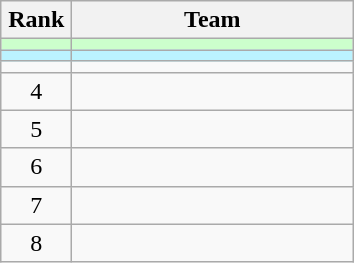<table class="wikitable" style="text-align: center;">
<tr>
<th width=40>Rank</th>
<th width=180>Team</th>
</tr>
<tr style="background-color:#ccffcc;">
<td></td>
<td align=left></td>
</tr>
<tr style="background: #BBF3FF;">
<td></td>
<td align=left></td>
</tr>
<tr>
<td></td>
<td align=left></td>
</tr>
<tr>
<td>4</td>
<td align=left></td>
</tr>
<tr>
<td>5</td>
<td align=left></td>
</tr>
<tr>
<td>6</td>
<td align=left></td>
</tr>
<tr>
<td>7</td>
<td align=left></td>
</tr>
<tr>
<td>8</td>
<td align=left></td>
</tr>
</table>
